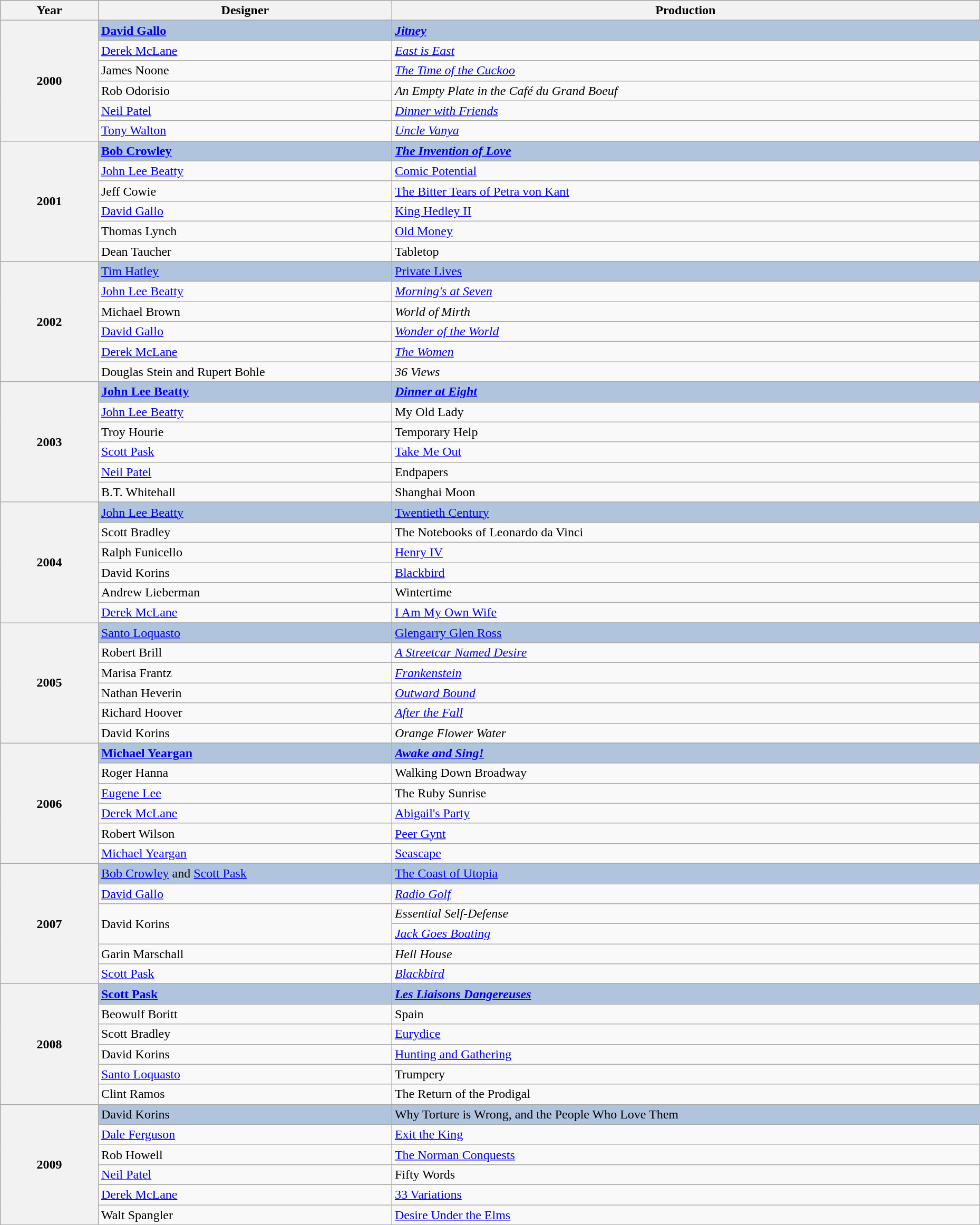<table class="wikitable" style="width:98%;">
<tr style="background:#bebebe;">
<th style="width:10%;">Year</th>
<th style="width:30%;">Designer</th>
<th style="width:60%;">Production</th>
</tr>
<tr>
<th rowspan="7">2000</th>
</tr>
<tr style="background:#B0C4DE">
<td><strong><a href='#'>David Gallo</a></strong></td>
<td><strong><em><a href='#'>Jitney</a></em></strong></td>
</tr>
<tr>
<td><a href='#'>Derek McLane</a></td>
<td><em><a href='#'>East is East</a></em></td>
</tr>
<tr>
<td>James Noone</td>
<td><em><a href='#'>The Time of the Cuckoo</a></em></td>
</tr>
<tr>
<td>Rob Odorisio</td>
<td><em>An Empty Plate in the Café du Grand Boeuf</em></td>
</tr>
<tr>
<td><a href='#'>Neil Patel</a></td>
<td><em><a href='#'>Dinner with Friends</a></em></td>
</tr>
<tr>
<td><a href='#'>Tony Walton</a></td>
<td><em><a href='#'>Uncle Vanya</a></em></td>
</tr>
<tr>
<th rowspan="7">2001</th>
</tr>
<tr style="background:#B0C4DE">
<td><strong><a href='#'>Bob Crowley</a></strong></td>
<td><strong><em><a href='#'>The Invention of Love</a><em> <strong></td>
</tr>
<tr>
<td><a href='#'>John Lee Beatty</a></td>
<td></em><a href='#'>Comic Potential</a><em></td>
</tr>
<tr>
<td>Jeff Cowie</td>
<td></em><a href='#'>The Bitter Tears of Petra von Kant</a><em></td>
</tr>
<tr>
<td><a href='#'>David Gallo</a></td>
<td></em><a href='#'>King Hedley II</a><em></td>
</tr>
<tr>
<td>Thomas Lynch</td>
<td></em><a href='#'>Old Money</a><em></td>
</tr>
<tr>
<td>Dean Taucher</td>
<td></em>Tabletop<em></td>
</tr>
<tr>
<th rowspan="7">2002</th>
</tr>
<tr style="background:#B0C4DE">
<td></strong><a href='#'>Tim Hatley</a><strong></td>
<td></em></strong><a href='#'>Private Lives</a></em> </strong></td>
</tr>
<tr>
<td><a href='#'>John Lee Beatty</a></td>
<td><em><a href='#'>Morning's at Seven</a></em></td>
</tr>
<tr>
<td>Michael Brown</td>
<td><em>World of Mirth</em></td>
</tr>
<tr>
<td><a href='#'>David Gallo</a></td>
<td><em><a href='#'>Wonder of the World</a></em></td>
</tr>
<tr>
<td><a href='#'>Derek McLane</a></td>
<td><em><a href='#'>The Women</a></em></td>
</tr>
<tr>
<td>Douglas Stein and Rupert Bohle</td>
<td><em>36 Views</em></td>
</tr>
<tr>
<th rowspan="7">2003</th>
</tr>
<tr style="background:#B0C4DE">
<td><strong><a href='#'>John Lee Beatty</a></strong></td>
<td><strong><em><a href='#'>Dinner at Eight</a><em> <strong></td>
</tr>
<tr>
<td><a href='#'>John Lee Beatty</a></td>
<td></em>My Old Lady<em></td>
</tr>
<tr>
<td>Troy Hourie</td>
<td></em>Temporary Help<em></td>
</tr>
<tr>
<td><a href='#'>Scott Pask</a></td>
<td></em><a href='#'>Take Me Out</a><em></td>
</tr>
<tr>
<td><a href='#'>Neil Patel</a></td>
<td></em>Endpapers<em></td>
</tr>
<tr>
<td>B.T. Whitehall</td>
<td></em>Shanghai Moon<em></td>
</tr>
<tr>
<th rowspan="7">2004</th>
</tr>
<tr style="background:#B0C4DE">
<td></strong><a href='#'>John Lee Beatty</a><strong></td>
<td></em></strong><a href='#'>Twentieth Century</a><strong><em></td>
</tr>
<tr>
<td>Scott Bradley</td>
<td></em>The Notebooks of Leonardo da Vinci<em></td>
</tr>
<tr>
<td>Ralph Funicello</td>
<td></em><a href='#'>Henry IV</a><em></td>
</tr>
<tr>
<td>David Korins</td>
<td></em><a href='#'>Blackbird</a><em></td>
</tr>
<tr>
<td>Andrew Lieberman</td>
<td></em>Wintertime<em></td>
</tr>
<tr>
<td><a href='#'>Derek McLane</a></td>
<td></em><a href='#'>I Am My Own Wife</a><em></td>
</tr>
<tr>
<th rowspan="7">2005</th>
</tr>
<tr style="background:#B0C4DE">
<td></strong><a href='#'>Santo Loquasto</a><strong></td>
<td></em></strong><a href='#'>Glengarry Glen Ross</a></em> </strong></td>
</tr>
<tr>
<td>Robert Brill</td>
<td><em><a href='#'>A Streetcar Named Desire</a></em></td>
</tr>
<tr>
<td>Marisa Frantz</td>
<td><em><a href='#'>Frankenstein</a></em></td>
</tr>
<tr>
<td>Nathan Heverin</td>
<td><em><a href='#'>Outward Bound</a></em></td>
</tr>
<tr>
<td>Richard Hoover</td>
<td><em><a href='#'>After the Fall</a></em></td>
</tr>
<tr>
<td>David Korins</td>
<td><em>Orange Flower Water</em></td>
</tr>
<tr>
<th rowspan="7">2006</th>
</tr>
<tr style="background:#B0C4DE">
<td><strong><a href='#'>Michael Yeargan</a></strong></td>
<td><strong><em><a href='#'>Awake and Sing!</a><em> <strong></td>
</tr>
<tr>
<td>Roger Hanna</td>
<td></em>Walking Down Broadway<em></td>
</tr>
<tr>
<td><a href='#'>Eugene Lee</a></td>
<td></em>The Ruby Sunrise<em></td>
</tr>
<tr>
<td><a href='#'>Derek McLane</a></td>
<td></em><a href='#'>Abigail's Party</a><em></td>
</tr>
<tr>
<td>Robert Wilson</td>
<td></em><a href='#'>Peer Gynt</a><em></td>
</tr>
<tr>
<td><a href='#'>Michael Yeargan</a></td>
<td></em><a href='#'>Seascape</a><em></td>
</tr>
<tr>
<th rowspan="7">2007</th>
</tr>
<tr style="background:#B0C4DE">
<td></strong><a href='#'>Bob Crowley</a> and <a href='#'>Scott Pask</a><strong></td>
<td></em></strong><a href='#'>The Coast of Utopia</a></em> </strong></td>
</tr>
<tr>
<td><a href='#'>David Gallo</a></td>
<td><em><a href='#'>Radio Golf</a></em></td>
</tr>
<tr>
<td rowspan="2">David Korins</td>
<td><em>Essential Self-Defense</em></td>
</tr>
<tr>
<td><em><a href='#'>Jack Goes Boating</a></em></td>
</tr>
<tr>
<td>Garin Marschall</td>
<td><em>Hell House</em></td>
</tr>
<tr>
<td><a href='#'>Scott Pask</a></td>
<td><em><a href='#'>Blackbird</a></em></td>
</tr>
<tr>
<th rowspan="7">2008</th>
</tr>
<tr style="background:#B0C4DE">
<td><strong><a href='#'>Scott Pask</a></strong></td>
<td><strong><em><a href='#'>Les Liaisons Dangereuses</a><em> <strong></td>
</tr>
<tr>
<td>Beowulf Boritt</td>
<td></em>Spain<em></td>
</tr>
<tr>
<td>Scott Bradley</td>
<td></em><a href='#'>Eurydice</a><em></td>
</tr>
<tr>
<td>David Korins</td>
<td></em><a href='#'>Hunting and Gathering</a><em></td>
</tr>
<tr>
<td><a href='#'>Santo Loquasto</a></td>
<td></em>Trumpery<em></td>
</tr>
<tr>
<td>Clint Ramos</td>
<td></em>The Return of the Prodigal<em></td>
</tr>
<tr>
<th rowspan="7">2009</th>
</tr>
<tr style="background:#B0C4DE">
<td></strong>David Korins<strong></td>
<td></em></strong>Why Torture is Wrong, and the People Who Love Them<strong><em></td>
</tr>
<tr>
<td><a href='#'>Dale Ferguson</a></td>
<td></em><a href='#'>Exit the King</a><em></td>
</tr>
<tr>
<td>Rob Howell</td>
<td></em><a href='#'>The Norman Conquests</a><em></td>
</tr>
<tr>
<td><a href='#'>Neil Patel</a></td>
<td></em>Fifty Words<em></td>
</tr>
<tr>
<td><a href='#'>Derek McLane</a></td>
<td></em><a href='#'>33 Variations</a><em></td>
</tr>
<tr>
<td>Walt Spangler</td>
<td></em><a href='#'>Desire Under the Elms</a><em></td>
</tr>
</table>
